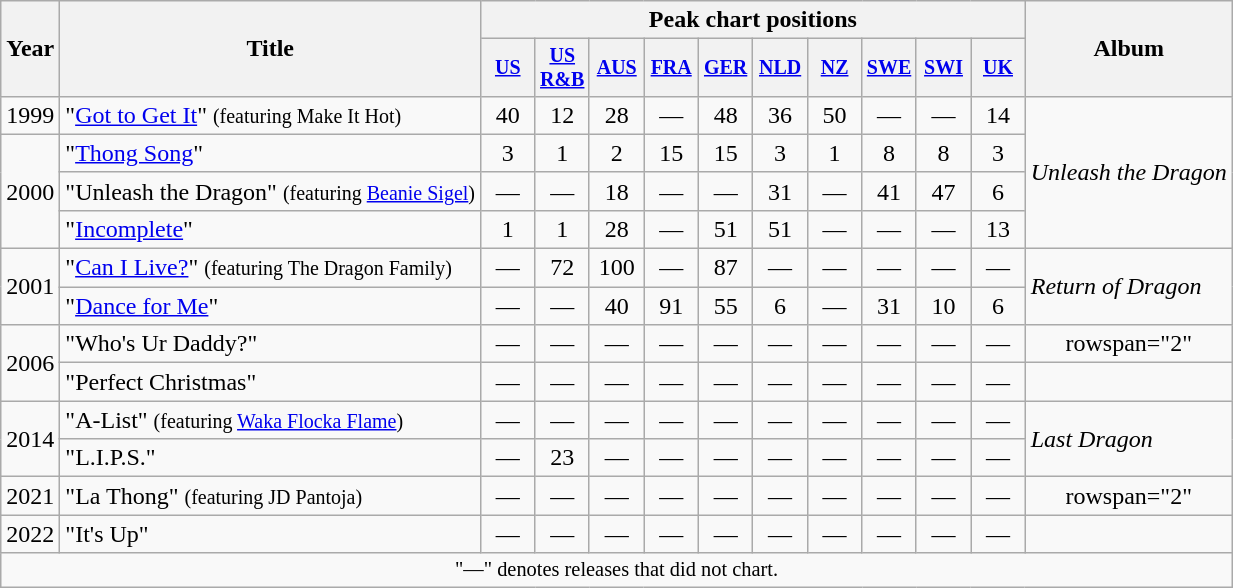<table class="wikitable" style="text-align:center;">
<tr>
<th scope="col" rowspan="2">Year</th>
<th scope="col" rowspan="2">Title</th>
<th scope="col" colspan="10">Peak chart positions</th>
<th scope="col" rowspan="2">Album</th>
</tr>
<tr style="font-size:smaller;">
<th scope="col" style="width:30px;"><a href='#'>US</a></th>
<th scope="col" style="width:30px;"><a href='#'>US R&B</a></th>
<th scope="col" style="width:30px;"><a href='#'>AUS</a><br></th>
<th style="width:30px;"><a href='#'>FRA</a><br></th>
<th scope="col" style="width:30px;"><a href='#'>GER</a><br></th>
<th scope="col" style="width:30px;"><a href='#'>NLD</a><br></th>
<th scope="col" style="width:30px;"><a href='#'>NZ</a><br></th>
<th scope="col" style="width:30px;"><a href='#'>SWE</a><br></th>
<th scope="col" style="width:30px;"><a href='#'>SWI</a><br></th>
<th scope="col" style="width:30px;"><a href='#'>UK</a><br></th>
</tr>
<tr>
<td>1999</td>
<td style="text-align:left;">"<a href='#'>Got to Get It</a>" <small>(featuring Make It Hot)</small></td>
<td>40</td>
<td>12</td>
<td>28</td>
<td>—</td>
<td>48</td>
<td>36</td>
<td>50</td>
<td>—</td>
<td>—</td>
<td>14</td>
<td style="text-align:left;" rowspan="4"><em>Unleash the Dragon</em></td>
</tr>
<tr>
<td rowspan="3">2000</td>
<td style="text-align:left;">"<a href='#'>Thong Song</a>"</td>
<td>3</td>
<td>1</td>
<td>2</td>
<td>15</td>
<td>15</td>
<td>3</td>
<td>1</td>
<td>8</td>
<td>8</td>
<td>3</td>
</tr>
<tr>
<td style="text-align:left;">"Unleash the Dragon" <small>(featuring <a href='#'>Beanie Sigel</a>)</small></td>
<td>—</td>
<td>—</td>
<td>18</td>
<td>—</td>
<td>—</td>
<td>31</td>
<td>—</td>
<td>41</td>
<td>47</td>
<td>6</td>
</tr>
<tr>
<td style="text-align:left;">"<a href='#'>Incomplete</a>"</td>
<td>1</td>
<td>1</td>
<td>28</td>
<td>—</td>
<td>51</td>
<td>51</td>
<td>—</td>
<td>—</td>
<td>—</td>
<td>13</td>
</tr>
<tr>
<td rowspan="2">2001</td>
<td style="text-align:left;">"<a href='#'>Can I Live?</a>" <small>(featuring The Dragon Family)</small></td>
<td>—</td>
<td>72</td>
<td>100</td>
<td>—</td>
<td>87</td>
<td>—</td>
<td>—</td>
<td>—</td>
<td>—</td>
<td>—</td>
<td style="text-align:left;" rowspan="2"><em>Return of Dragon</em></td>
</tr>
<tr>
<td style="text-align:left;">"<a href='#'>Dance for Me</a>"</td>
<td>—</td>
<td>—</td>
<td>40</td>
<td>91</td>
<td>55</td>
<td>6</td>
<td>—</td>
<td>31</td>
<td>10</td>
<td>6</td>
</tr>
<tr>
<td rowspan="2">2006</td>
<td style="text-align:left;">"Who's Ur Daddy?"</td>
<td>—</td>
<td>—</td>
<td>—</td>
<td>—</td>
<td>—</td>
<td>—</td>
<td>—</td>
<td>—</td>
<td>—</td>
<td>—</td>
<td>rowspan="2" </td>
</tr>
<tr>
<td style="text-align:left;">"Perfect Christmas"</td>
<td>—</td>
<td>—</td>
<td>—</td>
<td>—</td>
<td>—</td>
<td>—</td>
<td>—</td>
<td>—</td>
<td>—</td>
<td>—</td>
</tr>
<tr>
<td rowspan="2">2014</td>
<td style="text-align:left;">"A-List" <small>(featuring <a href='#'>Waka Flocka Flame</a>)</small></td>
<td>—</td>
<td>—</td>
<td>—</td>
<td>—</td>
<td>—</td>
<td>—</td>
<td>—</td>
<td>—</td>
<td>—</td>
<td>—</td>
<td style="text-align:left;" rowspan="2"><em>Last Dragon</em></td>
</tr>
<tr>
<td style="text-align:left;">"L.I.P.S."</td>
<td>—</td>
<td>23</td>
<td>—</td>
<td>—</td>
<td>—</td>
<td>—</td>
<td>—</td>
<td>—</td>
<td>—</td>
<td>—</td>
</tr>
<tr>
<td>2021</td>
<td style="text-align:left;">"La Thong" <small>(featuring JD Pantoja)</small></td>
<td>—</td>
<td>—</td>
<td>—</td>
<td>—</td>
<td>—</td>
<td>—</td>
<td>—</td>
<td>—</td>
<td>—</td>
<td>—</td>
<td>rowspan="2" </td>
</tr>
<tr>
<td>2022</td>
<td style="text-align:left;">"It's Up"</td>
<td>—</td>
<td>—</td>
<td>—</td>
<td>—</td>
<td>—</td>
<td>—</td>
<td>—</td>
<td>—</td>
<td>—</td>
<td>—</td>
</tr>
<tr>
<td colspan="15" style="font-size:85%">"—" denotes releases that did not chart.</td>
</tr>
</table>
